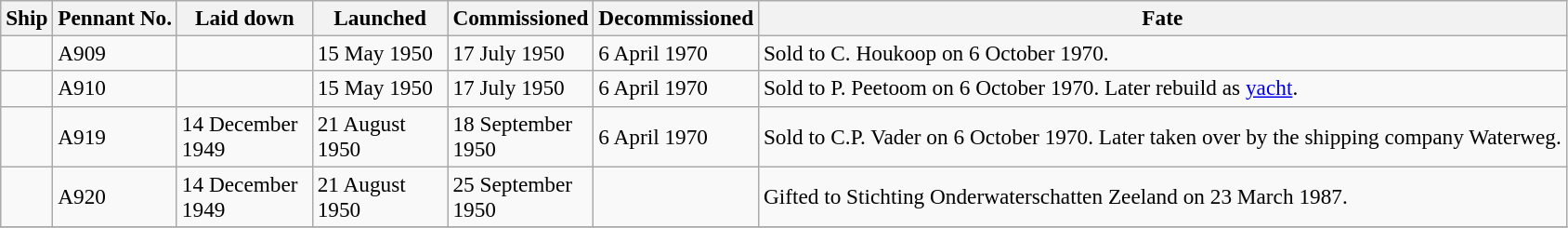<table class="wikitable" style="font-size:97%;">
<tr>
<th>Ship</th>
<th>Pennant No.</th>
<th width="90">Laid down</th>
<th width="90">Launched</th>
<th width="90">Commissioned</th>
<th width="90">Decommissioned</th>
<th>Fate</th>
</tr>
<tr>
<td></td>
<td>A909</td>
<td></td>
<td>15 May 1950</td>
<td>17 July 1950</td>
<td>6 April 1970</td>
<td>Sold to C. Houkoop on 6 October 1970.</td>
</tr>
<tr>
<td></td>
<td>A910</td>
<td></td>
<td>15 May 1950</td>
<td>17 July 1950</td>
<td>6 April 1970</td>
<td>Sold to P. Peetoom on 6 October 1970. Later rebuild as <a href='#'>yacht</a>.</td>
</tr>
<tr>
<td></td>
<td>A919</td>
<td>14 December 1949</td>
<td>21 August 1950</td>
<td>18 September 1950</td>
<td>6 April 1970</td>
<td>Sold to C.P. Vader on 6 October 1970. Later taken over by the shipping company Waterweg.</td>
</tr>
<tr>
<td></td>
<td>A920</td>
<td>14 December 1949</td>
<td>21 August 1950</td>
<td>25 September 1950</td>
<td></td>
<td>Gifted to Stichting Onderwaterschatten Zeeland on 23 March 1987.</td>
</tr>
<tr>
</tr>
</table>
